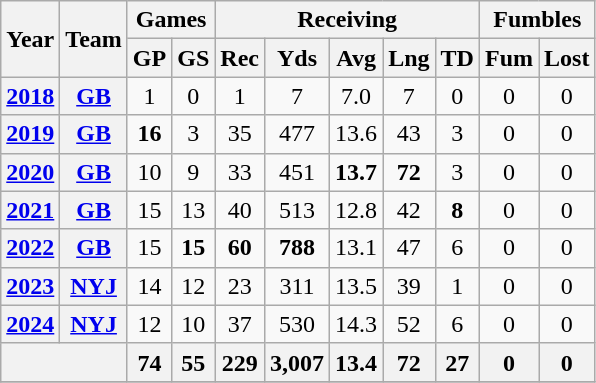<table class="wikitable" style="text-align: center;">
<tr>
<th rowspan="2">Year</th>
<th rowspan="2">Team</th>
<th colspan="2">Games</th>
<th colspan="5">Receiving</th>
<th colspan="2">Fumbles</th>
</tr>
<tr>
<th>GP</th>
<th>GS</th>
<th>Rec</th>
<th>Yds</th>
<th>Avg</th>
<th>Lng</th>
<th>TD</th>
<th>Fum</th>
<th>Lost</th>
</tr>
<tr>
<th><a href='#'>2018</a></th>
<th><a href='#'>GB</a></th>
<td>1</td>
<td>0</td>
<td>1</td>
<td>7</td>
<td>7.0</td>
<td>7</td>
<td>0</td>
<td>0</td>
<td>0</td>
</tr>
<tr>
<th><a href='#'>2019</a></th>
<th><a href='#'>GB</a></th>
<td><strong>16</strong></td>
<td>3</td>
<td>35</td>
<td>477</td>
<td>13.6</td>
<td>43</td>
<td>3</td>
<td>0</td>
<td>0</td>
</tr>
<tr>
<th><a href='#'>2020</a></th>
<th><a href='#'>GB</a></th>
<td>10</td>
<td>9</td>
<td>33</td>
<td>451</td>
<td><strong>13.7</strong></td>
<td><strong>72</strong></td>
<td>3</td>
<td>0</td>
<td>0</td>
</tr>
<tr>
<th><a href='#'>2021</a></th>
<th><a href='#'>GB</a></th>
<td>15</td>
<td>13</td>
<td>40</td>
<td>513</td>
<td>12.8</td>
<td>42</td>
<td><strong>8</strong></td>
<td>0</td>
<td>0</td>
</tr>
<tr>
<th><a href='#'>2022</a></th>
<th><a href='#'>GB</a></th>
<td>15</td>
<td><strong>15</strong></td>
<td><strong>60</strong></td>
<td><strong>788</strong></td>
<td>13.1</td>
<td>47</td>
<td>6</td>
<td>0</td>
<td>0</td>
</tr>
<tr>
<th><a href='#'>2023</a></th>
<th><a href='#'>NYJ</a></th>
<td>14</td>
<td>12</td>
<td>23</td>
<td>311</td>
<td>13.5</td>
<td>39</td>
<td>1</td>
<td>0</td>
<td>0</td>
</tr>
<tr>
<th><a href='#'>2024</a></th>
<th><a href='#'>NYJ</a></th>
<td>12</td>
<td>10</td>
<td>37</td>
<td>530</td>
<td>14.3</td>
<td>52</td>
<td>6</td>
<td>0</td>
<td>0</td>
</tr>
<tr>
<th colspan="2"></th>
<th>74</th>
<th>55</th>
<th>229</th>
<th>3,007</th>
<th>13.4</th>
<th>72</th>
<th>27</th>
<th>0</th>
<th>0</th>
</tr>
<tr>
</tr>
</table>
